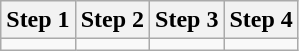<table class="wikitable">
<tr>
<th>Step 1</th>
<th>Step 2</th>
<th>Step 3</th>
<th>Step 4</th>
</tr>
<tr>
<td style="vertical-align:top"></td>
<td style="vertical-align:top"></td>
<td style="vertical-align:top"></td>
<td style="vertical-align:top"></td>
</tr>
</table>
